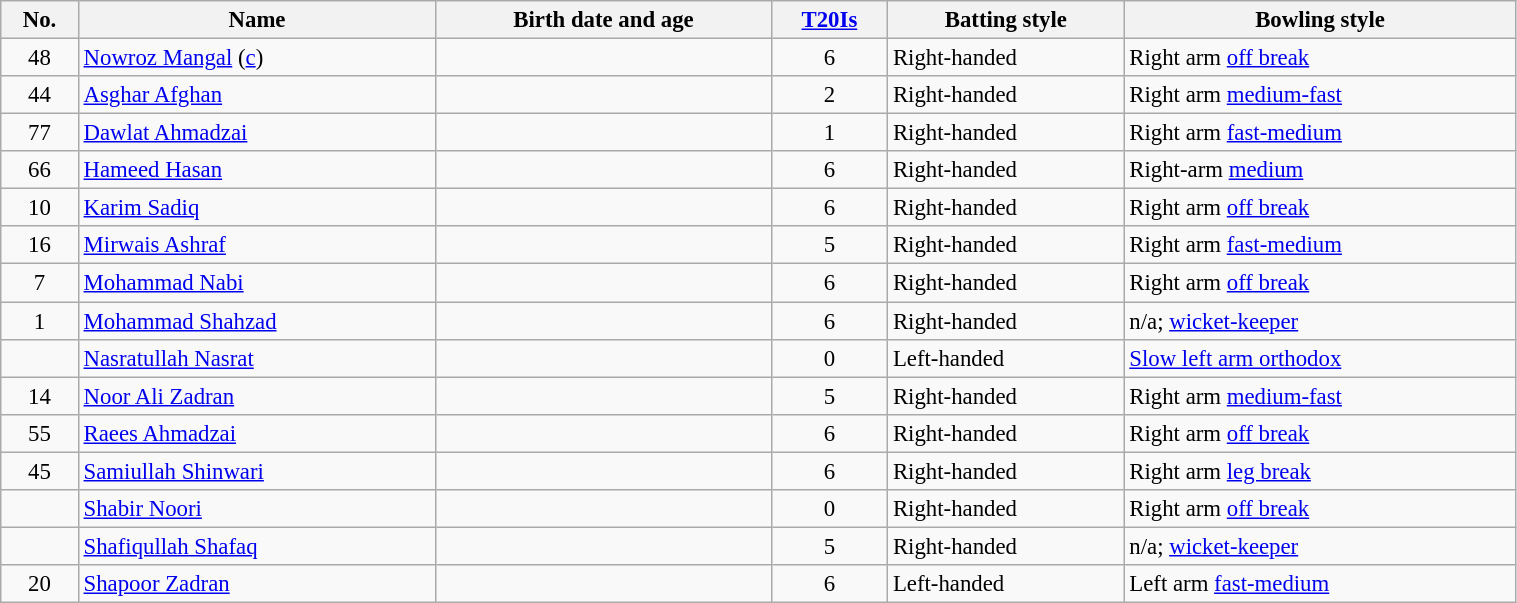<table class="wikitable" style="font-size:95%;" width="80%">
<tr>
<th>No.</th>
<th>Name</th>
<th>Birth date and age</th>
<th><a href='#'>T20Is</a></th>
<th>Batting style</th>
<th>Bowling style</th>
</tr>
<tr>
<td style="text-align:center">48</td>
<td><a href='#'>Nowroz Mangal</a> (<a href='#'>c</a>)</td>
<td></td>
<td style="text-align:center">6</td>
<td>Right-handed</td>
<td>Right arm <a href='#'>off break</a></td>
</tr>
<tr>
<td style="text-align:center">44</td>
<td><a href='#'>Asghar Afghan</a></td>
<td></td>
<td style="text-align:center">2</td>
<td>Right-handed</td>
<td>Right arm <a href='#'>medium-fast</a></td>
</tr>
<tr>
<td style="text-align:center">77</td>
<td><a href='#'>Dawlat Ahmadzai</a></td>
<td></td>
<td style="text-align:center">1</td>
<td>Right-handed</td>
<td>Right arm <a href='#'>fast-medium</a></td>
</tr>
<tr>
<td style="text-align:center">66</td>
<td><a href='#'>Hameed Hasan</a></td>
<td></td>
<td style="text-align:center">6</td>
<td>Right-handed</td>
<td>Right-arm <a href='#'>medium</a></td>
</tr>
<tr>
<td style="text-align:center">10</td>
<td><a href='#'>Karim Sadiq</a></td>
<td></td>
<td style="text-align:center">6</td>
<td>Right-handed</td>
<td>Right arm <a href='#'>off break</a></td>
</tr>
<tr>
<td style="text-align:center">16</td>
<td><a href='#'>Mirwais Ashraf</a></td>
<td></td>
<td style="text-align:center">5</td>
<td>Right-handed</td>
<td>Right arm <a href='#'>fast-medium</a></td>
</tr>
<tr>
<td style="text-align:center">7</td>
<td><a href='#'>Mohammad Nabi</a></td>
<td></td>
<td style="text-align:center">6</td>
<td>Right-handed</td>
<td>Right arm <a href='#'>off break</a></td>
</tr>
<tr>
<td style="text-align:center">1</td>
<td><a href='#'>Mohammad Shahzad</a></td>
<td></td>
<td style="text-align:center">6</td>
<td>Right-handed</td>
<td>n/a; <a href='#'>wicket-keeper</a></td>
</tr>
<tr>
<td style="text-align:center"></td>
<td><a href='#'>Nasratullah Nasrat</a></td>
<td></td>
<td style="text-align:center">0</td>
<td>Left-handed</td>
<td><a href='#'>Slow left arm orthodox</a></td>
</tr>
<tr>
<td style="text-align:center">14</td>
<td><a href='#'>Noor Ali Zadran</a></td>
<td></td>
<td style="text-align:center">5</td>
<td>Right-handed</td>
<td>Right arm <a href='#'>medium-fast</a></td>
</tr>
<tr>
<td style="text-align:center">55</td>
<td><a href='#'>Raees Ahmadzai</a></td>
<td></td>
<td style="text-align:center">6</td>
<td>Right-handed</td>
<td>Right arm <a href='#'>off break</a></td>
</tr>
<tr>
<td style="text-align:center">45</td>
<td><a href='#'>Samiullah Shinwari</a></td>
<td></td>
<td style="text-align:center">6</td>
<td>Right-handed</td>
<td>Right arm <a href='#'>leg break</a></td>
</tr>
<tr>
<td style="text-align:center"></td>
<td><a href='#'>Shabir Noori</a></td>
<td></td>
<td style="text-align:center">0</td>
<td>Right-handed</td>
<td>Right arm <a href='#'>off break</a></td>
</tr>
<tr>
<td style="text-align:center"></td>
<td><a href='#'>Shafiqullah Shafaq</a></td>
<td></td>
<td style="text-align:center">5</td>
<td>Right-handed</td>
<td>n/a; <a href='#'>wicket-keeper</a></td>
</tr>
<tr>
<td style="text-align:center">20</td>
<td><a href='#'>Shapoor Zadran</a></td>
<td></td>
<td style="text-align:center">6</td>
<td>Left-handed</td>
<td>Left arm <a href='#'>fast-medium</a></td>
</tr>
</table>
